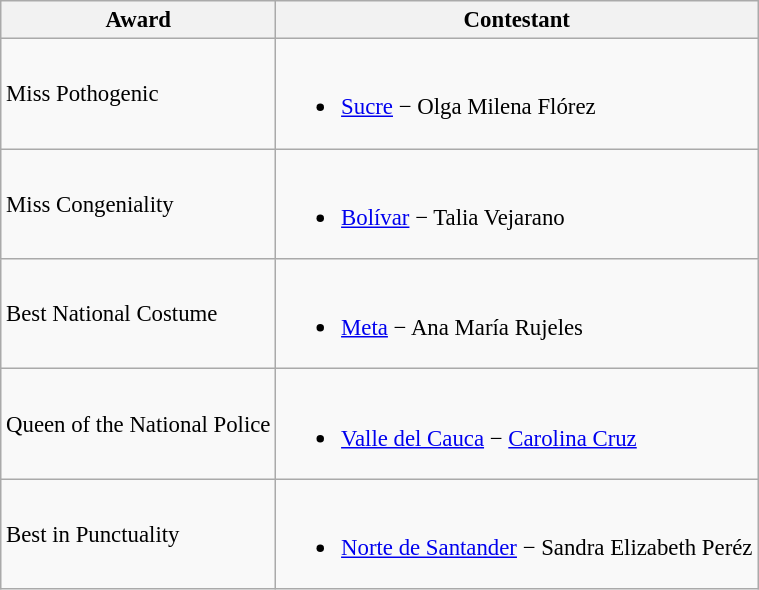<table class="wikitable sortable" style="font-size:95%;">
<tr>
<th>Award</th>
<th>Contestant</th>
</tr>
<tr>
<td>Miss Pothogenic</td>
<td><br><ul><li><a href='#'>Sucre</a> − Olga Milena Flórez</li></ul></td>
</tr>
<tr>
<td>Miss Congeniality</td>
<td><br><ul><li><a href='#'>Bolívar</a> − Talia Vejarano</li></ul></td>
</tr>
<tr>
<td>Best National Costume</td>
<td><br><ul><li><a href='#'>Meta</a> − Ana María Rujeles</li></ul></td>
</tr>
<tr>
<td>Queen of the National Police</td>
<td><br><ul><li><a href='#'>Valle del Cauca</a> − <a href='#'>Carolina Cruz</a></li></ul></td>
</tr>
<tr>
<td>Best in Punctuality</td>
<td><br><ul><li><a href='#'>Norte de Santander</a> − Sandra Elizabeth Peréz</li></ul></td>
</tr>
</table>
